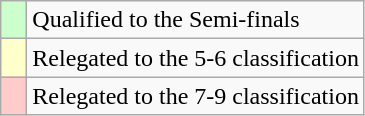<table class="wikitable">
<tr>
<td width=10px bgcolor="#ccffcc"></td>
<td>Qualified to the Semi-finals</td>
</tr>
<tr>
<td width=10px bgcolor="#ffffcc"></td>
<td>Relegated to the 5-6 classification</td>
</tr>
<tr>
<td width=10px bgcolor="#ffcccc"></td>
<td>Relegated to the 7-9 classification</td>
</tr>
</table>
